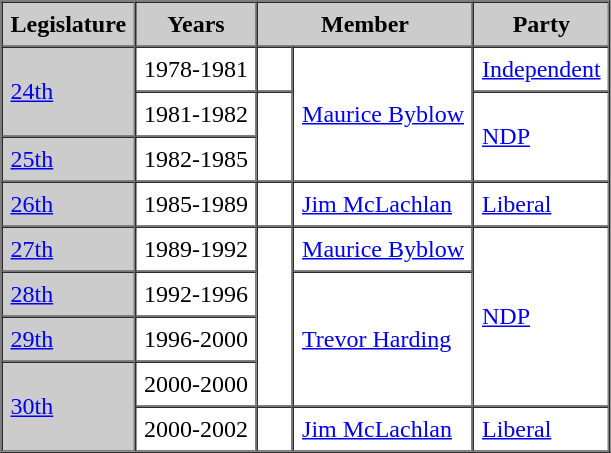<table border=1 cellpadding=5 cellspacing=0>
<tr bgcolor="CCCCCC">
<th>Legislature</th>
<th>Years</th>
<th colspan="2">Member</th>
<th>Party</th>
</tr>
<tr>
<td bgcolor="CCCCCC" rowspan="2"><a href='#'>24th</a></td>
<td>1978-1981</td>
<td rowspan="1" >   </td>
<td rowspan="3"><a href='#'>Maurice Byblow</a></td>
<td><a href='#'>Independent</a></td>
</tr>
<tr>
<td>1981-1982</td>
<td rowspan="2" >   </td>
<td rowspan="2"><a href='#'>NDP</a></td>
</tr>
<tr>
<td bgcolor="CCCCCC"><a href='#'>25th</a></td>
<td>1982-1985</td>
</tr>
<tr>
<td bgcolor="CCCCCC"><a href='#'>26th</a></td>
<td>1985-1989</td>
<td>   </td>
<td><a href='#'>Jim McLachlan</a></td>
<td><a href='#'>Liberal</a></td>
</tr>
<tr>
<td bgcolor="CCCCCC"><a href='#'>27th</a></td>
<td>1989-1992</td>
<td rowspan="4" >   </td>
<td><a href='#'>Maurice Byblow</a></td>
<td rowspan="4"><a href='#'>NDP</a></td>
</tr>
<tr>
<td bgcolor="CCCCCC"><a href='#'>28th</a></td>
<td>1992-1996</td>
<td rowspan="3"><a href='#'>Trevor Harding</a></td>
</tr>
<tr>
<td bgcolor="CCCCCC"><a href='#'>29th</a></td>
<td>1996-2000</td>
</tr>
<tr>
<td bgcolor="CCCCCC" rowspan="2"><a href='#'>30th</a></td>
<td>2000-2000</td>
</tr>
<tr>
<td>2000-2002</td>
<td>   </td>
<td><a href='#'>Jim McLachlan</a></td>
<td><a href='#'>Liberal</a></td>
</tr>
</table>
